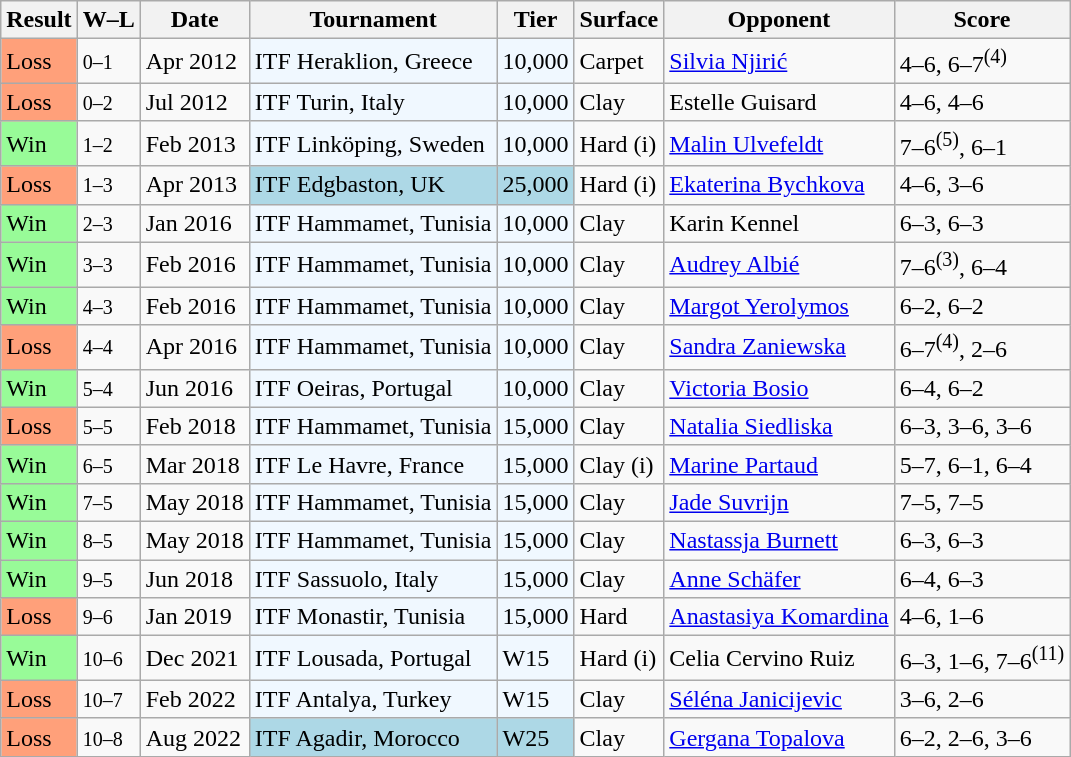<table class="sortable wikitable">
<tr>
<th>Result</th>
<th class=unsortable>W–L</th>
<th>Date</th>
<th>Tournament</th>
<th>Tier</th>
<th>Surface</th>
<th>Opponent</th>
<th class=unsortable>Score</th>
</tr>
<tr>
<td style=background:#ffa07a;>Loss</td>
<td><small>0–1</small></td>
<td>Apr 2012</td>
<td style=background:#f0f8ff;>ITF Heraklion, Greece</td>
<td style=background:#f0f8ff;>10,000</td>
<td>Carpet</td>
<td> <a href='#'>Silvia Njirić</a></td>
<td>4–6, 6–7<sup>(4)</sup></td>
</tr>
<tr>
<td style=background:#ffa07a;>Loss</td>
<td><small>0–2</small></td>
<td>Jul 2012</td>
<td style=background:#f0f8ff;>ITF Turin, Italy</td>
<td style=background:#f0f8ff;>10,000</td>
<td>Clay</td>
<td> Estelle Guisard</td>
<td>4–6, 4–6</td>
</tr>
<tr>
<td style=background:#98fb98;>Win</td>
<td><small>1–2</small></td>
<td>Feb 2013</td>
<td style=background:#f0f8ff;>ITF Linköping, Sweden</td>
<td style=background:#f0f8ff;>10,000</td>
<td>Hard (i)</td>
<td> <a href='#'>Malin Ulvefeldt</a></td>
<td>7–6<sup>(5)</sup>, 6–1</td>
</tr>
<tr>
<td style=background:#ffa07a;>Loss</td>
<td><small>1–3</small></td>
<td>Apr 2013</td>
<td style=background:lightblue;>ITF Edgbaston, UK</td>
<td style=background:lightblue;>25,000</td>
<td>Hard (i)</td>
<td> <a href='#'>Ekaterina Bychkova</a></td>
<td>4–6, 3–6</td>
</tr>
<tr>
<td style=background:#98fb98;>Win</td>
<td><small>2–3</small></td>
<td>Jan 2016</td>
<td style=background:#f0f8ff;>ITF Hammamet, Tunisia</td>
<td style=background:#f0f8ff;>10,000</td>
<td>Clay</td>
<td> Karin Kennel</td>
<td>6–3, 6–3</td>
</tr>
<tr>
<td style=background:#98fb98;>Win</td>
<td><small>3–3</small></td>
<td>Feb 2016</td>
<td style=background:#f0f8ff;>ITF Hammamet, Tunisia</td>
<td style=background:#f0f8ff;>10,000</td>
<td>Clay</td>
<td> <a href='#'>Audrey Albié</a></td>
<td>7–6<sup>(3)</sup>, 6–4</td>
</tr>
<tr>
<td style=background:#98fb98;>Win</td>
<td><small>4–3</small></td>
<td>Feb 2016</td>
<td style=background:#f0f8ff;>ITF Hammamet, Tunisia</td>
<td style=background:#f0f8ff;>10,000</td>
<td>Clay</td>
<td> <a href='#'>Margot Yerolymos</a></td>
<td>6–2, 6–2</td>
</tr>
<tr>
<td style=background:#ffa07a;>Loss</td>
<td><small>4–4</small></td>
<td>Apr 2016</td>
<td style=background:#f0f8ff;>ITF Hammamet, Tunisia</td>
<td style=background:#f0f8ff;>10,000</td>
<td>Clay</td>
<td> <a href='#'>Sandra Zaniewska</a></td>
<td>6–7<sup>(4)</sup>, 2–6</td>
</tr>
<tr>
<td style=background:#98fb98;>Win</td>
<td><small>5–4</small></td>
<td>Jun 2016</td>
<td style=background:#f0f8ff;>ITF Oeiras, Portugal</td>
<td style=background:#f0f8ff;>10,000</td>
<td>Clay</td>
<td> <a href='#'>Victoria Bosio</a></td>
<td>6–4, 6–2</td>
</tr>
<tr>
<td style=background:#ffa07a;>Loss</td>
<td><small>5–5</small></td>
<td>Feb 2018</td>
<td style=background:#f0f8ff;>ITF Hammamet, Tunisia</td>
<td style=background:#f0f8ff;>15,000</td>
<td>Clay</td>
<td> <a href='#'>Natalia Siedliska</a></td>
<td>6–3, 3–6, 3–6</td>
</tr>
<tr>
<td style=background:#98fb98;>Win</td>
<td><small>6–5</small></td>
<td>Mar 2018</td>
<td style=background:#f0f8ff;>ITF Le Havre, France</td>
<td style=background:#f0f8ff;>15,000</td>
<td>Clay (i)</td>
<td> <a href='#'>Marine Partaud</a></td>
<td>5–7, 6–1, 6–4</td>
</tr>
<tr>
<td style=background:#98fb98;>Win</td>
<td><small>7–5</small></td>
<td>May 2018</td>
<td style=background:#f0f8ff;>ITF Hammamet, Tunisia</td>
<td style=background:#f0f8ff;>15,000</td>
<td>Clay</td>
<td> <a href='#'>Jade Suvrijn</a></td>
<td>7–5, 7–5</td>
</tr>
<tr>
<td style=background:#98fb98;>Win</td>
<td><small>8–5</small></td>
<td>May 2018</td>
<td style=background:#f0f8ff;>ITF Hammamet, Tunisia</td>
<td style=background:#f0f8ff;>15,000</td>
<td>Clay</td>
<td> <a href='#'>Nastassja Burnett</a></td>
<td>6–3, 6–3</td>
</tr>
<tr>
<td style=background:#98fb98;>Win</td>
<td><small>9–5</small></td>
<td>Jun 2018</td>
<td style=background:#f0f8ff;>ITF Sassuolo, Italy</td>
<td style=background:#f0f8ff;>15,000</td>
<td>Clay</td>
<td> <a href='#'>Anne Schäfer</a></td>
<td>6–4, 6–3</td>
</tr>
<tr>
<td style=background:#ffa07a;>Loss</td>
<td><small>9–6</small></td>
<td>Jan 2019</td>
<td style=background:#f0f8ff;>ITF Monastir, Tunisia</td>
<td style=background:#f0f8ff;>15,000</td>
<td>Hard</td>
<td> <a href='#'>Anastasiya Komardina</a></td>
<td>4–6, 1–6</td>
</tr>
<tr>
<td style=background:#98FB98;>Win</td>
<td><small>10–6</small></td>
<td>Dec 2021</td>
<td style=background:#f0f8ff;>ITF Lousada, Portugal</td>
<td style=background:#f0f8ff;>W15</td>
<td>Hard (i)</td>
<td> Celia Cervino Ruiz</td>
<td>6–3, 1–6, 7–6<sup>(11)</sup></td>
</tr>
<tr>
<td style="background:#ffa07a;">Loss</td>
<td><small>10–7</small></td>
<td>Feb 2022</td>
<td style="background:#f0f8ff;">ITF Antalya, Turkey</td>
<td style="background:#f0f8ff;">W15</td>
<td>Clay</td>
<td> <a href='#'>Séléna Janicijevic</a></td>
<td>3–6, 2–6</td>
</tr>
<tr>
<td style="background:#ffa07a;">Loss</td>
<td><small>10–8</small></td>
<td>Aug 2022</td>
<td style="background:lightblue;">ITF Agadir, Morocco</td>
<td style="background:lightblue;">W25</td>
<td>Clay</td>
<td> <a href='#'>Gergana Topalova</a></td>
<td>6–2, 2–6, 3–6</td>
</tr>
</table>
